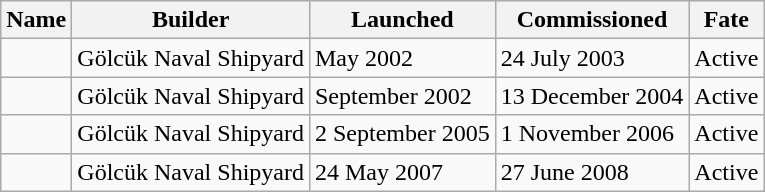<table class="wikitable">
<tr>
<th>Name</th>
<th>Builder</th>
<th>Launched</th>
<th>Commissioned</th>
<th>Fate</th>
</tr>
<tr>
<td></td>
<td> Gölcük Naval Shipyard</td>
<td>May 2002</td>
<td>24 July 2003</td>
<td>Active</td>
</tr>
<tr>
<td></td>
<td> Gölcük Naval Shipyard</td>
<td>September 2002</td>
<td>13 December 2004</td>
<td>Active</td>
</tr>
<tr>
<td></td>
<td> Gölcük Naval Shipyard</td>
<td>2 September 2005</td>
<td>1 November 2006</td>
<td>Active</td>
</tr>
<tr>
<td></td>
<td> Gölcük Naval Shipyard</td>
<td>24 May 2007</td>
<td>27 June 2008</td>
<td>Active</td>
</tr>
</table>
